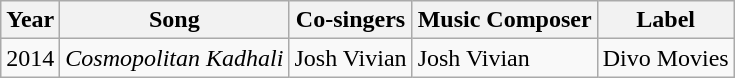<table class= "wikitable">
<tr>
<th>Year</th>
<th>Song</th>
<th>Co-singers</th>
<th>Music Composer</th>
<th>Label</th>
</tr>
<tr>
<td>2014</td>
<td><em>Cosmopolitan Kadhali</em></td>
<td>Josh Vivian</td>
<td>Josh Vivian</td>
<td>Divo Movies</td>
</tr>
</table>
